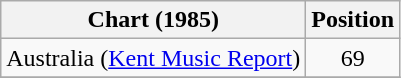<table class="wikitable sortable" border="1">
<tr>
<th scope="col">Chart (1985)</th>
<th scope="col">Position</th>
</tr>
<tr>
<td align="left">Australia (<a href='#'>Kent Music Report</a>)</td>
<td align="center">69</td>
</tr>
<tr>
</tr>
</table>
